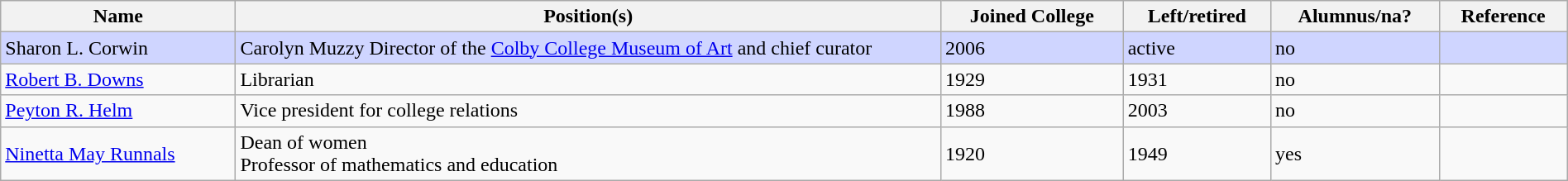<table class="wikitable sortable" style="width:100%">
<tr>
<th style="width:15%;">Name</th>
<th style="width:45%;">Position(s)</th>
<th style="width:*;">Joined College</th>
<th style="width:*;">Left/retired</th>
<th style="width:*;">Alumnus/na?</th>
<th style="width:*;" class="unsortable">Reference</th>
</tr>
<tr style="background:#cfd5ff;">
<td>Sharon L. Corwin</td>
<td>Carolyn Muzzy Director of the <a href='#'>Colby College Museum of Art</a> and chief curator</td>
<td>2006</td>
<td>active</td>
<td>no</td>
<td></td>
</tr>
<tr>
<td><a href='#'>Robert B. Downs</a></td>
<td>Librarian</td>
<td>1929</td>
<td>1931</td>
<td>no</td>
<td></td>
</tr>
<tr>
<td><a href='#'>Peyton R. Helm</a></td>
<td>Vice president for college relations</td>
<td>1988</td>
<td>2003</td>
<td>no</td>
<td></td>
</tr>
<tr>
<td><a href='#'>Ninetta May Runnals</a></td>
<td>Dean of women<br>Professor of mathematics and education</td>
<td>1920</td>
<td>1949</td>
<td>yes</td>
<td></td>
</tr>
</table>
